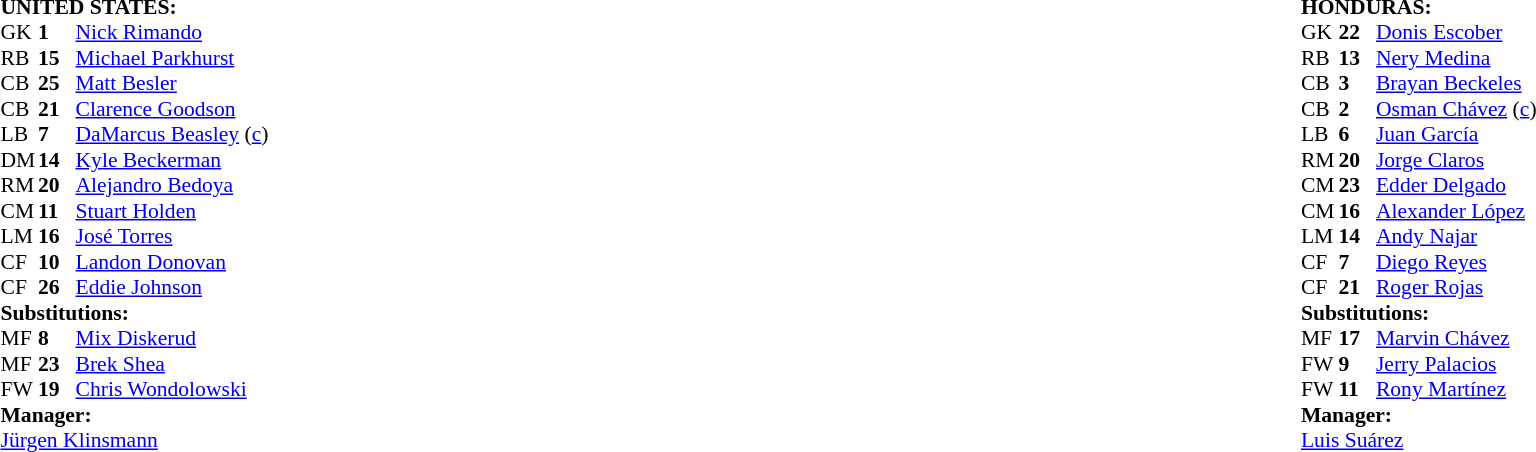<table width="100%">
<tr>
<td valign="top" width="50%"><br><table style="font-size: 90%" cellspacing="0" cellpadding="0">
<tr>
<td colspan=4><br><strong>UNITED STATES:</strong></td>
</tr>
<tr>
<th width="25"></th>
<th width="25"></th>
</tr>
<tr>
<td>GK</td>
<td><strong>1</strong></td>
<td><a href='#'>Nick Rimando</a></td>
</tr>
<tr>
<td>RB</td>
<td><strong>15</strong></td>
<td><a href='#'>Michael Parkhurst</a></td>
</tr>
<tr>
<td>CB</td>
<td><strong>25</strong></td>
<td><a href='#'>Matt Besler</a></td>
</tr>
<tr>
<td>CB</td>
<td><strong>21</strong></td>
<td><a href='#'>Clarence Goodson</a></td>
</tr>
<tr>
<td>LB</td>
<td><strong>7</strong></td>
<td><a href='#'>DaMarcus Beasley</a> (<a href='#'>c</a>)</td>
</tr>
<tr>
<td>DM</td>
<td><strong>14</strong></td>
<td><a href='#'>Kyle Beckerman</a></td>
<td></td>
<td></td>
</tr>
<tr>
<td>RM</td>
<td><strong>20</strong></td>
<td><a href='#'>Alejandro Bedoya</a></td>
</tr>
<tr>
<td>CM</td>
<td><strong>11</strong></td>
<td><a href='#'>Stuart Holden</a></td>
</tr>
<tr>
<td>LM</td>
<td><strong>16</strong></td>
<td><a href='#'>José Torres</a></td>
<td></td>
<td></td>
</tr>
<tr>
<td>CF</td>
<td><strong>10</strong></td>
<td><a href='#'>Landon Donovan</a></td>
<td></td>
<td></td>
</tr>
<tr>
<td>CF</td>
<td><strong>26</strong></td>
<td><a href='#'>Eddie Johnson</a></td>
<td></td>
</tr>
<tr>
<td colspan=3><strong>Substitutions:</strong></td>
</tr>
<tr>
<td>MF</td>
<td><strong>8</strong></td>
<td><a href='#'>Mix Diskerud</a></td>
<td></td>
<td></td>
</tr>
<tr>
<td>MF</td>
<td><strong>23</strong></td>
<td><a href='#'>Brek Shea</a></td>
<td></td>
<td></td>
</tr>
<tr>
<td>FW</td>
<td><strong>19</strong></td>
<td><a href='#'>Chris Wondolowski</a></td>
<td></td>
<td></td>
</tr>
<tr>
<td colspan=3><strong>Manager:</strong></td>
</tr>
<tr>
<td colspan=3> <a href='#'>Jürgen Klinsmann</a></td>
<td></td>
</tr>
</table>
</td>
<td valign="top"></td>
<td valign="top" width="50%"><br><table style="font-size: 90%" cellspacing="0" cellpadding="0" align="center">
<tr>
<td colspan=4><br><strong>HONDURAS:</strong></td>
</tr>
<tr>
<th width=25></th>
<th width=25></th>
</tr>
<tr>
<td>GK</td>
<td><strong>22</strong></td>
<td><a href='#'>Donis Escober</a></td>
</tr>
<tr>
<td>RB</td>
<td><strong>13</strong></td>
<td><a href='#'>Nery Medina</a></td>
</tr>
<tr>
<td>CB</td>
<td><strong>3</strong></td>
<td><a href='#'>Brayan Beckeles</a></td>
</tr>
<tr>
<td>CB</td>
<td><strong>2</strong></td>
<td><a href='#'>Osman Chávez</a> (<a href='#'>c</a>)</td>
</tr>
<tr>
<td>LB</td>
<td><strong>6</strong></td>
<td><a href='#'>Juan García</a></td>
</tr>
<tr>
<td>RM</td>
<td><strong>20</strong></td>
<td><a href='#'>Jorge Claros</a></td>
</tr>
<tr>
<td>CM</td>
<td><strong>23</strong></td>
<td><a href='#'>Edder Delgado</a></td>
</tr>
<tr>
<td>CM</td>
<td><strong>16</strong></td>
<td><a href='#'>Alexander López</a></td>
<td></td>
<td></td>
</tr>
<tr>
<td>LM</td>
<td><strong>14</strong></td>
<td><a href='#'>Andy Najar</a></td>
</tr>
<tr>
<td>CF</td>
<td><strong>7</strong></td>
<td><a href='#'>Diego Reyes</a></td>
<td></td>
<td></td>
</tr>
<tr>
<td>CF</td>
<td><strong>21</strong></td>
<td><a href='#'>Roger Rojas</a></td>
<td></td>
<td></td>
</tr>
<tr>
<td colspan=3><strong>Substitutions:</strong></td>
</tr>
<tr>
<td>MF</td>
<td><strong>17</strong></td>
<td><a href='#'>Marvin Chávez</a></td>
<td></td>
<td></td>
</tr>
<tr>
<td>FW</td>
<td><strong>9</strong></td>
<td><a href='#'>Jerry Palacios</a></td>
<td></td>
<td></td>
</tr>
<tr>
<td>FW</td>
<td><strong>11</strong></td>
<td><a href='#'>Rony Martínez</a></td>
<td></td>
<td></td>
</tr>
<tr>
<td colspan=3><strong>Manager:</strong></td>
</tr>
<tr>
<td colspan=3> <a href='#'>Luis Suárez</a></td>
</tr>
</table>
</td>
</tr>
</table>
